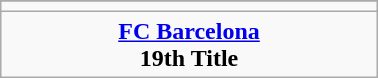<table class="wikitable" style="text-align: center; margin: 0 auto; width: 20%">
<tr European League >
</tr>
<tr>
<td></td>
</tr>
<tr>
<td><strong><a href='#'>FC Barcelona</a></strong><br><strong>19th Title</strong></td>
</tr>
</table>
